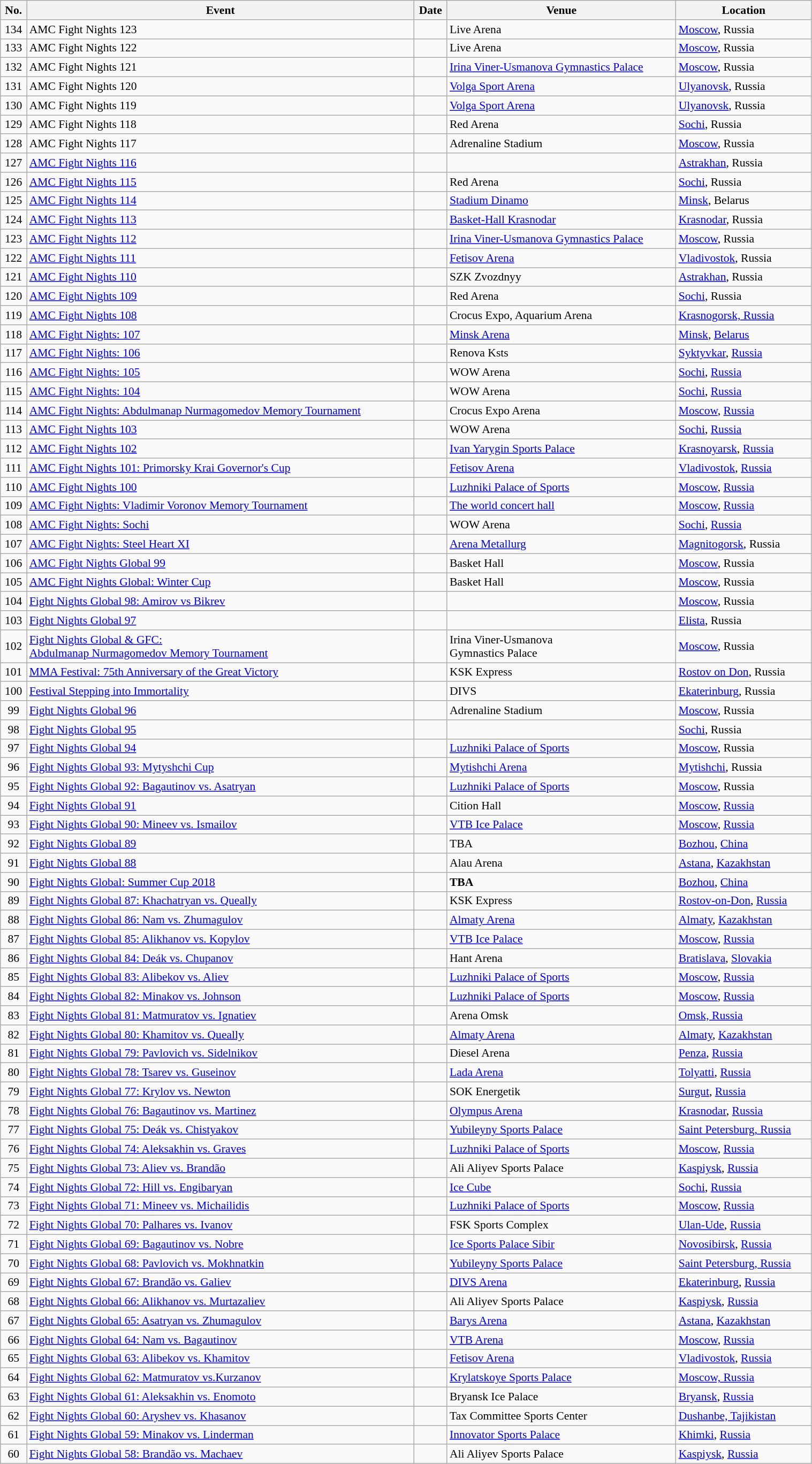<table class="wikitable sortable" style="width:80%; font-size:90%;">
<tr>
<th>No.</th>
<th>Event</th>
<th>Date</th>
<th>Venue</th>
<th>Location</th>
</tr>
<tr>
<td align=center>134</td>
<td>AMC Fight Nights 123</td>
<td></td>
<td>Live Arena</td>
<td> <a href='#'>Moscow</a>, Russia</td>
</tr>
<tr>
<td align=center>133</td>
<td>AMC Fight Nights 122</td>
<td></td>
<td>Live Arena</td>
<td> <a href='#'>Moscow</a>, Russia</td>
</tr>
<tr>
<td align=center>132</td>
<td>AMC Fight Nights 121</td>
<td></td>
<td><a href='#'>Irina Viner-Usmanova Gymnastics Palace</a></td>
<td> <a href='#'>Moscow</a>, Russia</td>
</tr>
<tr>
<td align=center>131</td>
<td>AMC Fight Nights 120</td>
<td></td>
<td><a href='#'>Volga Sport Arena</a></td>
<td> <a href='#'>Ulyanovsk</a>, Russia</td>
</tr>
<tr>
<td align=center>130</td>
<td>AMC Fight Nights 119</td>
<td></td>
<td><a href='#'>Volga Sport Arena</a></td>
<td> <a href='#'>Ulyanovsk</a>, Russia</td>
</tr>
<tr>
<td align=center>129</td>
<td>AMC Fight Nights 118</td>
<td></td>
<td>Red Arena</td>
<td> <a href='#'>Sochi</a>, Russia</td>
</tr>
<tr>
<td align=center>128</td>
<td>AMC Fight Nights 117</td>
<td></td>
<td>Adrenaline Stadium</td>
<td> <a href='#'>Moscow</a>, Russia</td>
</tr>
<tr>
<td align=center>127</td>
<td><a href='#'>AMC Fight Nights 116</a></td>
<td></td>
<td></td>
<td> <a href='#'>Astrakhan</a>, Russia</td>
</tr>
<tr>
<td align=center>126</td>
<td><a href='#'>AMC Fight Nights 115</a></td>
<td></td>
<td>Red Arena</td>
<td> <a href='#'>Sochi</a>, Russia</td>
</tr>
<tr>
<td align=center>125</td>
<td><a href='#'>AMC Fight Nights 114</a></td>
<td></td>
<td><a href='#'>Stadium Dinamo</a></td>
<td> <a href='#'>Minsk</a>, Belarus</td>
</tr>
<tr>
<td align=center>124</td>
<td><a href='#'>AMC Fight Nights 113</a></td>
<td></td>
<td><a href='#'>Basket-Hall Krasnodar</a></td>
<td> <a href='#'>Krasnodar</a>, Russia</td>
</tr>
<tr>
<td align=center>123</td>
<td><a href='#'>AMC Fight Nights 112</a></td>
<td></td>
<td><a href='#'>Irina Viner-Usmanova Gymnastics Palace</a></td>
<td> <a href='#'>Moscow</a>, Russia</td>
</tr>
<tr>
<td align=center>122</td>
<td><a href='#'>AMC Fight Nights 111</a></td>
<td></td>
<td><a href='#'>Fetisov Arena</a></td>
<td> <a href='#'>Vladivostok</a>, Russia</td>
</tr>
<tr>
<td align=center>121</td>
<td><a href='#'>AMC Fight Nights 110</a></td>
<td></td>
<td>SZK Zvozdnyy</td>
<td> <a href='#'>Astrakhan</a>, Russia</td>
</tr>
<tr>
<td align=center>120</td>
<td><a href='#'>AMC Fight Nights 109</a></td>
<td></td>
<td>Red Arena</td>
<td> <a href='#'>Sochi</a>, Russia</td>
</tr>
<tr>
<td align=center>119</td>
<td><a href='#'>AMC Fight Nights 108</a></td>
<td></td>
<td>Crocus Expo, Aquarium Arena</td>
<td> <a href='#'>Krasnogorsk, Russia</a></td>
</tr>
<tr>
<td align=center>118</td>
<td><a href='#'>AMC Fight Nights: 107</a></td>
<td></td>
<td><a href='#'>Minsk Arena</a></td>
<td> <a href='#'>Minsk</a>, <a href='#'>Belarus</a></td>
</tr>
<tr>
<td align=center>117</td>
<td><a href='#'>AMC Fight Nights: 106</a></td>
<td></td>
<td>Renova Ksts</td>
<td> <a href='#'>Syktyvkar</a>, <a href='#'>Russia</a></td>
</tr>
<tr>
<td align=center>116</td>
<td><a href='#'>AMC Fight Nights: 105</a></td>
<td></td>
<td>WOW Arena</td>
<td> <a href='#'>Sochi</a>, <a href='#'>Russia</a></td>
</tr>
<tr>
<td align=center>115</td>
<td><a href='#'>AMC Fight Nights: 104</a></td>
<td></td>
<td>WOW Arena</td>
<td> <a href='#'>Sochi</a>, <a href='#'>Russia</a></td>
</tr>
<tr>
<td align=center>114</td>
<td><a href='#'>AMC Fight Nights: Abdulmanap Nurmagomedov Memory Tournament</a></td>
<td></td>
<td>Crocus Expo Arena</td>
<td> <a href='#'>Moscow</a>, <a href='#'>Russia</a></td>
</tr>
<tr>
<td align=center>113</td>
<td><a href='#'>AMC Fight Nights 103</a></td>
<td></td>
<td>WOW Arena</td>
<td> <a href='#'>Sochi</a>, <a href='#'>Russia</a></td>
</tr>
<tr>
<td align=center>112</td>
<td><a href='#'>AMC Fight Nights 102</a></td>
<td></td>
<td><a href='#'>Ivan Yarygin Sports Palace</a></td>
<td> <a href='#'>Krasnoyarsk</a>, <a href='#'>Russia</a></td>
</tr>
<tr>
<td align=center>111</td>
<td><a href='#'>AMC Fight Nights 101: Primorsky Krai Governor's Cup</a></td>
<td></td>
<td><a href='#'>Fetisov Arena</a></td>
<td> <a href='#'>Vladivostok</a>, <a href='#'>Russia</a></td>
</tr>
<tr>
<td align=center>110</td>
<td><a href='#'>AMC Fight Nights 100</a></td>
<td></td>
<td><a href='#'>Luzhniki Palace of Sports</a></td>
<td> <a href='#'>Moscow</a>, <a href='#'>Russia</a></td>
</tr>
<tr>
<td align=center>109</td>
<td><a href='#'>AMC Fight Nights: Vladimir Voronov Memory Tournament</a></td>
<td></td>
<td><a href='#'>The world concert hall</a></td>
<td> <a href='#'>Moscow</a>, <a href='#'>Russia</a></td>
</tr>
<tr>
<td align=center>108</td>
<td><a href='#'>AMC Fight Nights: Sochi</a></td>
<td></td>
<td>WOW Arena</td>
<td> <a href='#'>Sochi</a>, <a href='#'>Russia</a></td>
</tr>
<tr>
<td align=center>107</td>
<td><a href='#'>AMC Fight Nights: Steel Heart XI</a></td>
<td></td>
<td><a href='#'>Arena Metallurg</a></td>
<td> <a href='#'>Magnitogorsk</a>, Russia</td>
</tr>
<tr>
<td align=center>106</td>
<td><a href='#'>AMC Fight Nights Global 99</a></td>
<td></td>
<td>Basket Hall</td>
<td> <a href='#'>Moscow</a>, Russia</td>
</tr>
<tr>
<td align=center>105</td>
<td><a href='#'>AMC Fight Nights Global: Winter Cup</a></td>
<td></td>
<td>Basket Hall</td>
<td> <a href='#'>Moscow</a>, Russia</td>
</tr>
<tr>
<td align=center>104</td>
<td><a href='#'>Fight Nights Global 98: Amirov vs Bikrev</a></td>
<td></td>
<td></td>
<td> <a href='#'>Moscow</a>, Russia</td>
</tr>
<tr>
<td align=center>103</td>
<td><a href='#'>Fight Nights Global 97</a></td>
<td></td>
<td></td>
<td> <a href='#'>Elista</a>, Russia</td>
</tr>
<tr>
<td align=center>102</td>
<td><a href='#'>Fight Nights Global & GFC:<br> Abdulmanap Nurmagomedov Memory Tournament</a></td>
<td></td>
<td>Irina Viner-Usmanova<br> Gymnastics Palace</td>
<td> <a href='#'>Moscow</a>, Russia</td>
</tr>
<tr>
<td align=center>101</td>
<td><a href='#'>MMA Festival: 75th Anniversary of the Great Victory</a></td>
<td></td>
<td>KSK Express</td>
<td><a href='#'>Rostov on Don</a>, Russia</td>
</tr>
<tr>
<td align=center>100</td>
<td><a href='#'>Festival Stepping into Immortality</a></td>
<td></td>
<td>DIVS</td>
<td> <a href='#'>Ekaterinburg</a>, Russia</td>
</tr>
<tr>
<td align=center>99</td>
<td><a href='#'>Fight Nights Global 96</a></td>
<td></td>
<td>Adrenaline Stadium</td>
<td> <a href='#'>Moscow</a>, Russia</td>
</tr>
<tr>
<td align=center>98</td>
<td><a href='#'>Fight Nights Global 95</a></td>
<td></td>
<td></td>
<td> <a href='#'>Sochi</a>, Russia</td>
</tr>
<tr>
<td align=center>97</td>
<td><a href='#'>Fight Nights Global 94</a></td>
<td></td>
<td><a href='#'>Luzhniki Palace of Sports</a></td>
<td> <a href='#'>Moscow</a>, Russia</td>
</tr>
<tr>
<td align=center>96</td>
<td><a href='#'>Fight Nights Global 93: Mytyshchi Cup</a></td>
<td></td>
<td><a href='#'>Mytishchi Arena</a></td>
<td> <a href='#'>Mytishchi</a>, Russia</td>
</tr>
<tr>
<td align=center>95</td>
<td><a href='#'>Fight Nights Global 92: Bagautinov vs. Asatryan</a></td>
<td></td>
<td><a href='#'>Luzhniki Palace of Sports</a></td>
<td><a href='#'>Moscow</a>, Russia</td>
</tr>
<tr>
<td align=center>94</td>
<td><a href='#'>Fight Nights Global 91</a></td>
<td></td>
<td>Cition Hall</td>
<td> <a href='#'>Moscow</a>, <a href='#'>Russia</a></td>
</tr>
<tr>
<td align=center>93</td>
<td><a href='#'>Fight Nights Global 90: Mineev vs. Ismailov</a></td>
<td></td>
<td><a href='#'>VTB Ice Palace</a></td>
<td> <a href='#'>Moscow</a>, <a href='#'>Russia</a></td>
</tr>
<tr>
<td align=center>92</td>
<td><a href='#'>Fight Nights Global 89</a></td>
<td></td>
<td>TBA</td>
<td> <a href='#'>Bozhou</a>, <a href='#'>China</a></td>
</tr>
<tr>
<td align=center>91</td>
<td><a href='#'>Fight Nights Global 88</a></td>
<td></td>
<td>Alau Arena</td>
<td> <a href='#'>Astana</a>, <a href='#'>Kazakhstan</a></td>
</tr>
<tr>
<td align=center>90</td>
<td><a href='#'>Fight Nights Global: Summer Cup 2018</a></td>
<td></td>
<td><strong>TBA</strong></td>
<td> <a href='#'>Bozhou</a>, <a href='#'>China</a></td>
</tr>
<tr>
<td align=center>89</td>
<td><a href='#'>Fight Nights Global 87: Khachatryan vs. Queally</a></td>
<td></td>
<td>KSK Express</td>
<td> <a href='#'>Rostov-on-Don</a>, <a href='#'>Russia</a></td>
</tr>
<tr>
<td align=center>88</td>
<td><a href='#'>Fight Nights Global 86: Nam vs. Zhumagulov</a></td>
<td></td>
<td><a href='#'>Almaty Arena</a></td>
<td> <a href='#'>Almaty</a>, <a href='#'>Kazakhstan</a></td>
</tr>
<tr>
<td align=center>87</td>
<td><a href='#'>Fight Nights Global 85: Alikhanov vs. Kopylov</a></td>
<td></td>
<td><a href='#'>VTB Ice Palace</a></td>
<td> <a href='#'>Moscow</a>, <a href='#'>Russia</a></td>
</tr>
<tr>
<td align=center>86</td>
<td><a href='#'>Fight Nights Global 84: Deák vs. Chupanov</a></td>
<td></td>
<td>Hant Arena</td>
<td> <a href='#'>Bratislava</a>, <a href='#'>Slovakia</a></td>
</tr>
<tr>
<td align=center>85</td>
<td><a href='#'>Fight Nights Global 83: Alibekov vs. Aliev</a></td>
<td></td>
<td><a href='#'>Luzhniki Palace of Sports</a></td>
<td> <a href='#'>Moscow</a>, <a href='#'>Russia</a></td>
</tr>
<tr>
<td align=center>84</td>
<td><a href='#'>Fight Nights Global 82: Minakov vs. Johnson</a></td>
<td></td>
<td><a href='#'>Luzhniki Palace of Sports</a></td>
<td> <a href='#'>Moscow</a>, <a href='#'>Russia</a></td>
</tr>
<tr>
<td align=center>83</td>
<td><a href='#'>Fight Nights Global 81: Matmuratov vs. Ignatiev</a></td>
<td></td>
<td>Arena Omsk</td>
<td> <a href='#'>Omsk, Russia</a></td>
</tr>
<tr>
<td align=center>82</td>
<td><a href='#'>Fight Nights Global 80: Khamitov vs. Queally</a></td>
<td></td>
<td><a href='#'>Almaty Arena</a></td>
<td> <a href='#'>Almaty</a>, <a href='#'>Kazakhstan</a></td>
</tr>
<tr>
<td align=center>81</td>
<td><a href='#'>Fight Nights Global 79: Pavlovich vs. Sidelnikov</a></td>
<td></td>
<td>Diesel Arena</td>
<td> <a href='#'>Penza</a>, <a href='#'>Russia</a></td>
</tr>
<tr>
<td align=center>80</td>
<td><a href='#'>Fight Nights Global 78: Tsarev vs. Guseinov</a></td>
<td></td>
<td><a href='#'>Lada Arena</a></td>
<td> <a href='#'>Tolyatti</a>, <a href='#'>Russia</a></td>
</tr>
<tr>
<td align=center>79</td>
<td><a href='#'>Fight Nights Global 77: Krylov vs. Newton</a></td>
<td></td>
<td>SOK Energetik</td>
<td> <a href='#'>Surgut</a>, <a href='#'>Russia</a></td>
</tr>
<tr>
<td align=center>78</td>
<td><a href='#'>Fight Nights Global 76: Bagautinov vs. Martinez</a></td>
<td></td>
<td><a href='#'>Olympus Arena</a></td>
<td> <a href='#'>Krasnodar</a>, <a href='#'>Russia</a></td>
</tr>
<tr>
<td align="center">77</td>
<td><a href='#'>Fight Nights Global 75: Deák vs. Chistyakov</a></td>
<td></td>
<td><a href='#'>Yubileyny Sports Palace</a></td>
<td> <a href='#'>Saint Petersburg, Russia</a></td>
</tr>
<tr>
<td align=center>76</td>
<td><a href='#'>Fight Nights Global 74: Aleksakhin vs. Graves</a></td>
<td></td>
<td><a href='#'>Luzhniki Palace of Sports</a></td>
<td> <a href='#'>Moscow</a>, <a href='#'>Russia</a></td>
</tr>
<tr>
<td align=center>75</td>
<td><a href='#'>Fight Nights Global 73: Aliev vs. Brandão</a></td>
<td></td>
<td>Ali Aliyev Sports Palace</td>
<td> <a href='#'>Kaspiysk</a>, <a href='#'>Russia</a></td>
</tr>
<tr>
<td align=center>74</td>
<td><a href='#'>Fight Nights Global 72: Hill vs. Engibaryan</a></td>
<td></td>
<td><a href='#'>Ice Cube</a></td>
<td> <a href='#'>Sochi</a>, <a href='#'>Russia</a></td>
</tr>
<tr>
<td align=center>73</td>
<td><a href='#'>Fight Nights Global 71: Mineev vs. Michailidis</a></td>
<td></td>
<td><a href='#'>Luzhniki Palace of Sports</a></td>
<td> <a href='#'>Moscow</a>, <a href='#'>Russia</a></td>
</tr>
<tr>
<td align=center>72</td>
<td><a href='#'>Fight Nights Global 70: Palhares vs. Ivanov</a></td>
<td></td>
<td>FSK Sports Complex</td>
<td> <a href='#'>Ulan-Ude</a>, <a href='#'>Russia</a></td>
</tr>
<tr>
<td align=center>71</td>
<td><a href='#'>Fight Nights Global 69: Bagautinov vs. Nobre</a></td>
<td></td>
<td><a href='#'>Ice Sports Palace Sibir</a></td>
<td> <a href='#'>Novosibirsk</a>, <a href='#'>Russia</a></td>
</tr>
<tr>
<td align="center">70</td>
<td><a href='#'>Fight Nights Global 68: Pavlovich vs. Mokhnatkin</a></td>
<td></td>
<td><a href='#'>Yubileyny Sports Palace</a></td>
<td> <a href='#'>Saint Petersburg, Russia</a></td>
</tr>
<tr>
<td align=center>69</td>
<td><a href='#'>Fight Nights Global 67: Brandão vs. Galiev</a></td>
<td></td>
<td><a href='#'>DIVS Arena</a></td>
<td> <a href='#'>Ekaterinburg</a>, <a href='#'>Russia</a></td>
</tr>
<tr>
<td align=center>68</td>
<td><a href='#'>Fight Nights Global 66: Alikhanov vs. Murtazaliev</a></td>
<td></td>
<td>Ali Aliyev Sports Palace</td>
<td> <a href='#'>Kaspiysk</a>, <a href='#'>Russia</a></td>
</tr>
<tr>
<td align=center>67</td>
<td><a href='#'>Fight Nights Global 65: Asatryan vs. Zhumagulov</a></td>
<td></td>
<td><a href='#'>Barys Arena</a></td>
<td> <a href='#'>Astana</a>, <a href='#'>Kazakhstan</a></td>
</tr>
<tr>
<td align=center>66</td>
<td><a href='#'>Fight Nights Global 64: Nam vs. Bagautinov</a></td>
<td></td>
<td><a href='#'>VTB Arena</a></td>
<td> <a href='#'>Moscow</a>, <a href='#'>Russia</a></td>
</tr>
<tr>
<td align=center>65</td>
<td><a href='#'>Fight Nights Global 63: Alibekov vs. Khamitov</a></td>
<td></td>
<td><a href='#'>Fetisov Arena</a></td>
<td> <a href='#'>Vladivostok</a>, <a href='#'>Russia</a></td>
</tr>
<tr>
<td align=center>64</td>
<td><a href='#'>Fight Nights Global 62: Matmuratov vs.Kurzanov</a></td>
<td></td>
<td><a href='#'>Krylatskoye Sports Palace</a></td>
<td> <a href='#'>Moscow, Russia</a></td>
</tr>
<tr>
<td align=center>63</td>
<td><a href='#'>Fight Nights Global 61: Aleksakhin vs. Enomoto</a></td>
<td></td>
<td>Bryansk Ice Palace</td>
<td> <a href='#'>Bryansk</a>, <a href='#'>Russia</a></td>
</tr>
<tr>
<td align=center>62</td>
<td><a href='#'>Fight Nights Global 60: Aryshev vs. Khasanov</a></td>
<td></td>
<td>Tax Committee Sports Center</td>
<td> <a href='#'>Dushanbe, Tajikistan</a></td>
</tr>
<tr>
<td align=center>61</td>
<td><a href='#'>Fight Nights Global 59: Minakov vs. Linderman</a></td>
<td></td>
<td><a href='#'>Innovator Sports Palace</a></td>
<td> <a href='#'>Khimki</a>, <a href='#'>Russia</a></td>
</tr>
<tr>
<td align=center>60</td>
<td><a href='#'>Fight Nights Global 58: Brandão vs. Machaev</a></td>
<td></td>
<td>Ali Aliyev Sports Palace</td>
<td> <a href='#'>Kaspiysk</a>, <a href='#'>Russia</a></td>
</tr>
</table>
